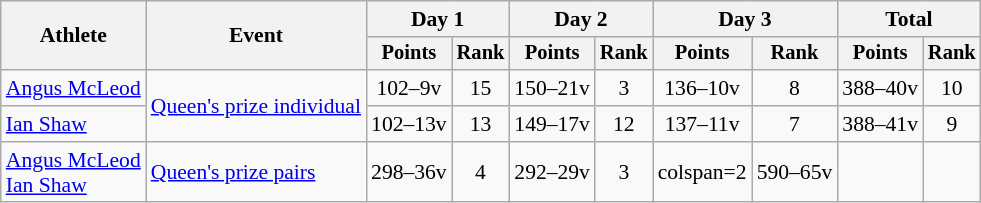<table class="wikitable" style="font-size:90%">
<tr>
<th rowspan=2>Athlete</th>
<th rowspan=2>Event</th>
<th colspan=2>Day 1</th>
<th colspan=2>Day 2</th>
<th colspan=2>Day 3</th>
<th colspan=2>Total</th>
</tr>
<tr style="font-size:95%">
<th>Points</th>
<th>Rank</th>
<th>Points</th>
<th>Rank</th>
<th>Points</th>
<th>Rank</th>
<th>Points</th>
<th>Rank</th>
</tr>
<tr align=center>
<td align=left><a href='#'>Angus McLeod</a></td>
<td align=left rowspan=2><a href='#'>Queen's prize individual</a></td>
<td>102–9v</td>
<td>15</td>
<td>150–21v</td>
<td>3</td>
<td>136–10v</td>
<td>8</td>
<td>388–40v</td>
<td>10</td>
</tr>
<tr align=center>
<td align=left><a href='#'>Ian Shaw</a></td>
<td>102–13v</td>
<td>13</td>
<td>149–17v</td>
<td>12</td>
<td>137–11v</td>
<td>7</td>
<td>388–41v</td>
<td>9</td>
</tr>
<tr align=center>
<td align=left><a href='#'>Angus McLeod</a><br><a href='#'>Ian Shaw</a></td>
<td align=left><a href='#'>Queen's prize pairs</a></td>
<td>298–36v</td>
<td>4</td>
<td>292–29v</td>
<td>3</td>
<td>colspan=2 </td>
<td>590–65v</td>
<td></td>
</tr>
</table>
